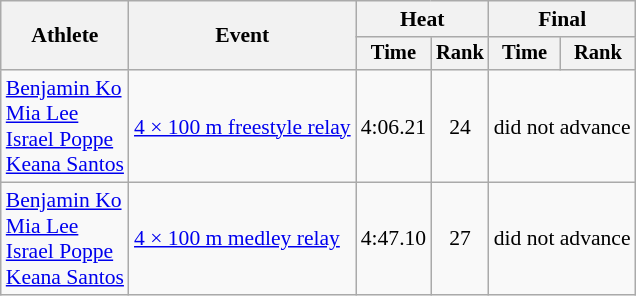<table class="wikitable" style="text-align:center; font-size:90%">
<tr>
<th rowspan="2">Athlete</th>
<th rowspan="2">Event</th>
<th colspan="2">Heat</th>
<th colspan="2">Final</th>
</tr>
<tr style="font-size:95%">
<th>Time</th>
<th>Rank</th>
<th>Time</th>
<th>Rank</th>
</tr>
<tr>
<td align=left><a href='#'>Benjamin Ko</a><br><a href='#'>Mia Lee</a><br><a href='#'>Israel Poppe</a><br><a href='#'>Keana Santos</a></td>
<td align=left><a href='#'>4 × 100 m freestyle relay</a></td>
<td>4:06.21</td>
<td>24</td>
<td colspan=2>did not advance</td>
</tr>
<tr>
<td align=left><a href='#'>Benjamin Ko</a><br><a href='#'>Mia Lee</a><br><a href='#'>Israel Poppe</a><br><a href='#'>Keana Santos</a></td>
<td align=left><a href='#'>4 × 100 m medley relay</a></td>
<td>4:47.10</td>
<td>27</td>
<td colspan=2>did not advance</td>
</tr>
</table>
